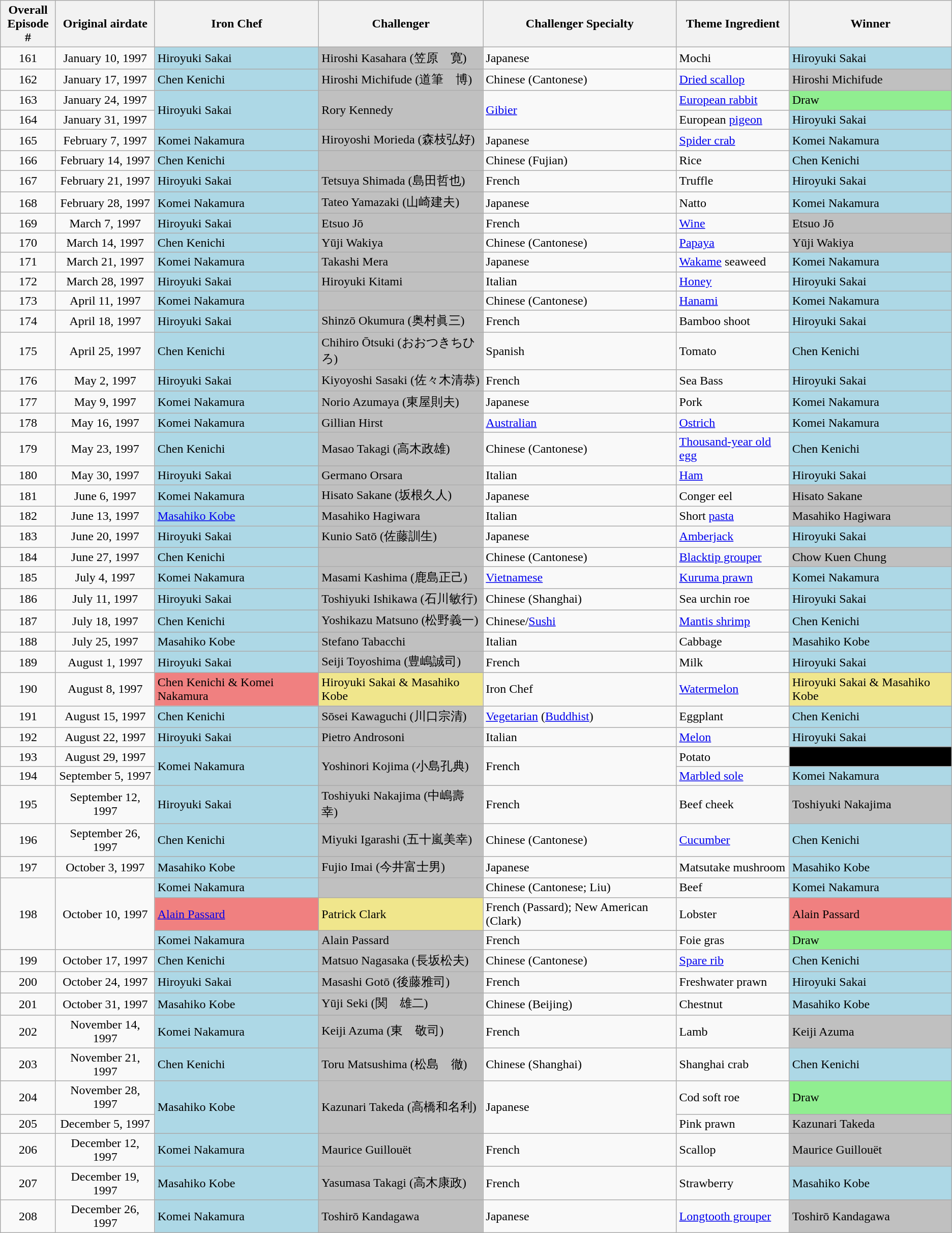<table class="wikitable">
<tr>
<th>Overall<br>Episode #</th>
<th>Original airdate</th>
<th>Iron Chef</th>
<th>Challenger</th>
<th>Challenger Specialty</th>
<th>Theme Ingredient</th>
<th>Winner</th>
</tr>
<tr>
<td align="center">161</td>
<td align="center">January 10, 1997</td>
<td bgcolor="lightblue">Hiroyuki Sakai</td>
<td bgcolor="silver">Hiroshi Kasahara (笠原　寛)</td>
<td>Japanese</td>
<td>Mochi</td>
<td bgcolor="lightblue">Hiroyuki Sakai</td>
</tr>
<tr>
<td align="center">162</td>
<td align="center">January 17, 1997</td>
<td bgcolor="lightblue">Chen Kenichi</td>
<td bgcolor="silver">Hiroshi Michifude (道筆　博)</td>
<td>Chinese (Cantonese)</td>
<td><a href='#'>Dried scallop</a></td>
<td bgcolor="silver">Hiroshi Michifude</td>
</tr>
<tr>
<td align="center">163</td>
<td align="center">January 24, 1997</td>
<td bgcolor="lightblue" rowspan=2>Hiroyuki Sakai</td>
<td bgcolor="silver" rowspan=2> Rory Kennedy</td>
<td rowspan=2><a href='#'>Gibier</a> </td>
<td><a href='#'>European rabbit</a></td>
<td bgcolor="lightgreen">Draw</td>
</tr>
<tr>
<td align="center">164</td>
<td align="center">January 31, 1997</td>
<td>European <a href='#'>pigeon</a></td>
<td bgcolor="lightblue">Hiroyuki Sakai</td>
</tr>
<tr>
<td align="center">165</td>
<td align="center">February 7, 1997</td>
<td bgcolor="lightblue">Komei Nakamura</td>
<td bgcolor="silver">Hiroyoshi Morieda (森枝弘好)</td>
<td>Japanese</td>
<td><a href='#'>Spider crab</a></td>
<td bgcolor="lightblue">Komei Nakamura</td>
</tr>
<tr>
<td align="center">166</td>
<td align="center">February 14, 1997</td>
<td bgcolor="lightblue">Chen Kenichi</td>
<td bgcolor="silver"> </td>
<td>Chinese (Fujian)</td>
<td>Rice</td>
<td bgcolor="lightblue">Chen Kenichi</td>
</tr>
<tr>
<td align="center">167</td>
<td align="center">February 21, 1997</td>
<td bgcolor="lightblue">Hiroyuki Sakai</td>
<td bgcolor="silver">Tetsuya Shimada (島田哲也)</td>
<td>French</td>
<td>Truffle</td>
<td bgcolor="lightblue">Hiroyuki Sakai</td>
</tr>
<tr>
<td align="center">168</td>
<td align="center">February 28, 1997</td>
<td bgcolor="lightblue">Komei Nakamura</td>
<td bgcolor="silver">Tateo Yamazaki (山崎建夫)</td>
<td>Japanese</td>
<td>Natto</td>
<td bgcolor="lightblue">Komei Nakamura</td>
</tr>
<tr>
<td align="center">169</td>
<td align="center">March 7, 1997</td>
<td bgcolor="lightblue">Hiroyuki Sakai</td>
<td bgcolor="silver">Etsuo Jō</td>
<td>French</td>
<td><a href='#'>Wine</a></td>
<td bgcolor="silver">Etsuo Jō</td>
</tr>
<tr>
<td align="center">170</td>
<td align="center">March 14, 1997</td>
<td bgcolor="lightblue">Chen Kenichi</td>
<td bgcolor="silver">Yūji Wakiya</td>
<td>Chinese (Cantonese)</td>
<td><a href='#'>Papaya</a></td>
<td bgcolor="silver">Yūji Wakiya</td>
</tr>
<tr>
<td align="center">171</td>
<td align="center">March 21, 1997</td>
<td bgcolor="lightblue">Komei Nakamura</td>
<td bgcolor="silver">Takashi Mera</td>
<td>Japanese</td>
<td><a href='#'>Wakame</a> seaweed</td>
<td bgcolor="lightblue">Komei Nakamura</td>
</tr>
<tr>
<td align="center">172</td>
<td align="center">March 28, 1997</td>
<td bgcolor="lightblue">Hiroyuki Sakai</td>
<td bgcolor="silver">Hiroyuki Kitami</td>
<td>Italian</td>
<td><a href='#'>Honey</a></td>
<td bgcolor="lightblue">Hiroyuki Sakai</td>
</tr>
<tr>
<td align="center">173</td>
<td align="center">April 11, 1997</td>
<td bgcolor="lightblue">Komei Nakamura</td>
<td bgcolor="silver"> </td>
<td>Chinese (Cantonese)</td>
<td><a href='#'>Hanami</a></td>
<td bgcolor="lightblue">Komei Nakamura</td>
</tr>
<tr>
<td align="center">174</td>
<td align="center">April 18, 1997</td>
<td bgcolor="lightblue">Hiroyuki Sakai</td>
<td bgcolor="silver">Shinzō Okumura (奥村眞三)</td>
<td>French</td>
<td>Bamboo shoot</td>
<td bgcolor="lightblue">Hiroyuki Sakai</td>
</tr>
<tr>
<td align="center">175</td>
<td align="center">April 25, 1997</td>
<td bgcolor="lightblue">Chen Kenichi</td>
<td bgcolor="silver">Chihiro Ōtsuki (おおつきちひろ)</td>
<td>Spanish</td>
<td>Tomato</td>
<td bgcolor="lightblue">Chen Kenichi</td>
</tr>
<tr>
<td align="center">176</td>
<td align="center">May 2, 1997</td>
<td bgcolor="lightblue">Hiroyuki Sakai</td>
<td bgcolor="silver">Kiyoyoshi Sasaki (佐々木清恭)</td>
<td>French</td>
<td>Sea Bass</td>
<td bgcolor="lightblue">Hiroyuki Sakai</td>
</tr>
<tr>
<td align="center">177</td>
<td align="center">May 9, 1997</td>
<td bgcolor="lightblue">Komei Nakamura</td>
<td bgcolor="silver">Norio Azumaya (東屋則夫)</td>
<td>Japanese</td>
<td>Pork</td>
<td bgcolor="lightblue">Komei Nakamura</td>
</tr>
<tr>
<td align="center">178</td>
<td align="center">May 16, 1997</td>
<td bgcolor="lightblue">Komei Nakamura</td>
<td bgcolor="silver"> Gillian Hirst</td>
<td><a href='#'>Australian</a></td>
<td><a href='#'>Ostrich</a></td>
<td bgcolor="lightblue">Komei Nakamura</td>
</tr>
<tr>
<td align="center">179</td>
<td align="center">May 23, 1997</td>
<td bgcolor="lightblue">Chen Kenichi</td>
<td bgcolor="silver">Masao Takagi (高木政雄)</td>
<td>Chinese (Cantonese)</td>
<td><a href='#'>Thousand-year old egg</a></td>
<td bgcolor="lightblue">Chen Kenichi</td>
</tr>
<tr>
<td align="center">180</td>
<td align="center">May 30, 1997</td>
<td bgcolor="lightblue">Hiroyuki Sakai</td>
<td bgcolor="silver"> Germano Orsara</td>
<td>Italian</td>
<td><a href='#'>Ham</a></td>
<td bgcolor="lightblue">Hiroyuki Sakai</td>
</tr>
<tr>
<td align="center">181</td>
<td align="center">June 6, 1997</td>
<td bgcolor="lightblue">Komei Nakamura</td>
<td bgcolor="silver">Hisato Sakane (坂根久人)</td>
<td>Japanese</td>
<td>Conger eel</td>
<td bgcolor="silver">Hisato Sakane</td>
</tr>
<tr>
<td align="center">182</td>
<td align="center">June 13, 1997</td>
<td bgcolor="lightblue"><a href='#'>Masahiko Kobe</a></td>
<td bgcolor="silver">Masahiko Hagiwara</td>
<td>Italian</td>
<td>Short <a href='#'>pasta</a></td>
<td bgcolor="silver">Masahiko Hagiwara</td>
</tr>
<tr>
<td align="center">183</td>
<td align="center">June 20, 1997</td>
<td bgcolor="lightblue">Hiroyuki Sakai</td>
<td bgcolor="silver">Kunio Satō (佐藤訓生)</td>
<td>Japanese</td>
<td><a href='#'>Amberjack</a></td>
<td bgcolor="lightblue">Hiroyuki Sakai</td>
</tr>
<tr>
<td align="center">184</td>
<td align="center">June 27, 1997</td>
<td bgcolor="lightblue">Chen Kenichi</td>
<td bgcolor="silver"> </td>
<td>Chinese (Cantonese)</td>
<td><a href='#'>Blacktip grouper</a></td>
<td bgcolor="silver">Chow Kuen Chung</td>
</tr>
<tr>
<td align="center">185</td>
<td align="center">July 4, 1997</td>
<td bgcolor="lightblue">Komei Nakamura</td>
<td bgcolor="silver">Masami Kashima (鹿島正己)</td>
<td><a href='#'>Vietnamese</a></td>
<td><a href='#'>Kuruma prawn</a></td>
<td bgcolor="lightblue">Komei Nakamura</td>
</tr>
<tr>
<td align="center">186</td>
<td align="center">July 11, 1997</td>
<td bgcolor="lightblue">Hiroyuki Sakai</td>
<td bgcolor="silver">Toshiyuki Ishikawa (石川敏行)</td>
<td>Chinese (Shanghai)</td>
<td>Sea urchin roe</td>
<td bgcolor="lightblue">Hiroyuki Sakai</td>
</tr>
<tr>
<td align="center">187</td>
<td align="center">July 18, 1997</td>
<td bgcolor="lightblue">Chen Kenichi</td>
<td bgcolor="silver">Yoshikazu Matsuno (松野義一)</td>
<td>Chinese/<a href='#'>Sushi</a></td>
<td><a href='#'>Mantis shrimp</a></td>
<td bgcolor="lightblue">Chen Kenichi</td>
</tr>
<tr>
<td align="center">188</td>
<td align="center">July 25, 1997</td>
<td bgcolor="lightblue">Masahiko Kobe</td>
<td bgcolor="silver"> Stefano Tabacchi</td>
<td>Italian</td>
<td>Cabbage</td>
<td bgcolor="lightblue">Masahiko Kobe</td>
</tr>
<tr>
<td align="center">189</td>
<td align="center">August 1, 1997</td>
<td bgcolor="lightblue">Hiroyuki Sakai</td>
<td bgcolor="silver">Seiji Toyoshima (豊嶋誠司)</td>
<td>French</td>
<td>Milk</td>
<td bgcolor="lightblue">Hiroyuki Sakai</td>
</tr>
<tr>
<td align="center">190</td>
<td align="center">August 8, 1997</td>
<td bgcolor="lightcoral">Chen Kenichi & Komei Nakamura</td>
<td bgcolor="khaki">Hiroyuki Sakai & Masahiko Kobe</td>
<td>Iron Chef</td>
<td><a href='#'>Watermelon</a></td>
<td bgcolor="khaki">Hiroyuki Sakai & Masahiko Kobe</td>
</tr>
<tr>
<td align="center">191</td>
<td align="center">August 15, 1997</td>
<td bgcolor="lightblue">Chen Kenichi</td>
<td bgcolor="silver">Sōsei Kawaguchi (川口宗清)</td>
<td><a href='#'>Vegetarian</a> (<a href='#'>Buddhist</a>)</td>
<td>Eggplant</td>
<td bgcolor="lightblue">Chen Kenichi</td>
</tr>
<tr>
<td align="center">192</td>
<td align="center">August 22, 1997</td>
<td bgcolor="lightblue">Hiroyuki Sakai</td>
<td bgcolor="silver"> Pietro Androsoni</td>
<td>Italian</td>
<td><a href='#'>Melon</a></td>
<td bgcolor="lightblue">Hiroyuki Sakai</td>
</tr>
<tr>
<td align="center">193</td>
<td align="center">August 29, 1997</td>
<td bgcolor="lightblue" rowspan=2>Komei Nakamura</td>
<td bgcolor="silver" rowspan=2>Yoshinori Kojima (小島孔典)</td>
<td rowspan=2>French</td>
<td>Potato</td>
<td bgcolor="black"><span>No Contest</span></td>
</tr>
<tr>
<td align="center">194</td>
<td align="center">September 5, 1997</td>
<td><a href='#'>Marbled sole</a></td>
<td bgcolor="lightblue">Komei Nakamura</td>
</tr>
<tr>
<td align="center">195</td>
<td align="center">September 12, 1997</td>
<td bgcolor="lightblue">Hiroyuki Sakai</td>
<td bgcolor="silver">Toshiyuki Nakajima (中嶋壽幸)</td>
<td>French</td>
<td>Beef cheek</td>
<td bgcolor="silver">Toshiyuki Nakajima</td>
</tr>
<tr>
<td align="center">196</td>
<td align="center">September 26, 1997</td>
<td bgcolor="lightblue">Chen Kenichi</td>
<td bgcolor="silver">Miyuki Igarashi (五十嵐美幸)</td>
<td>Chinese (Cantonese)</td>
<td><a href='#'>Cucumber</a></td>
<td bgcolor="lightblue">Chen Kenichi</td>
</tr>
<tr>
<td align="center">197</td>
<td align="center">October 3, 1997</td>
<td bgcolor="lightblue">Masahiko Kobe</td>
<td bgcolor="silver">Fujio Imai (今井富士男)</td>
<td>Japanese</td>
<td>Matsutake mushroom</td>
<td bgcolor="lightblue">Masahiko Kobe</td>
</tr>
<tr>
<td align="center" rowspan=3>198</td>
<td align="center" rowspan=3>October 10, 1997</td>
<td bgcolor="lightblue">Komei Nakamura</td>
<td bgcolor="silver"> </td>
<td>Chinese (Cantonese; Liu)</td>
<td>Beef</td>
<td bgcolor="lightblue">Komei Nakamura</td>
</tr>
<tr>
<td bgcolor="lightcoral"> <a href='#'>Alain Passard</a></td>
<td bgcolor="khaki"> Patrick Clark</td>
<td>French (Passard); New American (Clark)</td>
<td>Lobster</td>
<td bgcolor="lightcoral">Alain Passard</td>
</tr>
<tr>
<td bgcolor="lightblue">Komei Nakamura</td>
<td bgcolor="silver"> Alain Passard</td>
<td>French</td>
<td>Foie gras</td>
<td bgcolor="lightgreen">Draw</td>
</tr>
<tr>
<td align="center">199</td>
<td align="center">October 17, 1997</td>
<td bgcolor="lightblue">Chen Kenichi</td>
<td bgcolor="silver">Matsuo Nagasaka (長坂松夫)</td>
<td>Chinese (Cantonese)</td>
<td><a href='#'>Spare rib</a></td>
<td bgcolor="lightblue">Chen Kenichi</td>
</tr>
<tr>
<td align="center">200</td>
<td align="center">October 24, 1997</td>
<td bgcolor="lightblue">Hiroyuki Sakai</td>
<td bgcolor="silver">Masashi Gotō (後藤雅司)</td>
<td>French</td>
<td>Freshwater prawn</td>
<td bgcolor="lightblue">Hiroyuki Sakai</td>
</tr>
<tr>
<td align="center">201</td>
<td align="center">October 31, 1997</td>
<td bgcolor="lightblue">Masahiko Kobe</td>
<td bgcolor="silver">Yūji Seki (関　雄二)</td>
<td>Chinese (Beijing)</td>
<td>Chestnut</td>
<td bgcolor="lightblue">Masahiko Kobe</td>
</tr>
<tr>
<td align="center">202</td>
<td align="center">November 14, 1997</td>
<td bgcolor="lightblue">Komei Nakamura</td>
<td bgcolor="silver">Keiji Azuma (東　敬司)</td>
<td>French</td>
<td>Lamb</td>
<td bgcolor="silver">Keiji Azuma</td>
</tr>
<tr>
<td align="center">203</td>
<td align="center">November 21, 1997</td>
<td bgcolor="lightblue">Chen Kenichi</td>
<td bgcolor="silver">Toru Matsushima (松島　徹)</td>
<td>Chinese (Shanghai)</td>
<td>Shanghai crab</td>
<td bgcolor="lightblue">Chen Kenichi</td>
</tr>
<tr>
<td align="center">204</td>
<td align="center">November 28, 1997</td>
<td bgcolor="lightblue" rowspan=2>Masahiko Kobe</td>
<td bgcolor="silver" rowspan=2>Kazunari Takeda (高橋和名利)</td>
<td rowspan=2>Japanese</td>
<td>Cod soft roe</td>
<td bgcolor="lightgreen">Draw</td>
</tr>
<tr>
<td align="center">205</td>
<td align="center">December 5, 1997</td>
<td>Pink prawn</td>
<td bgcolor="silver">Kazunari Takeda</td>
</tr>
<tr>
<td align="center">206</td>
<td align="center">December 12, 1997</td>
<td bgcolor="lightblue">Komei Nakamura</td>
<td bgcolor="silver"> Maurice Guillouët</td>
<td>French</td>
<td>Scallop</td>
<td bgcolor="silver">Maurice Guillouët</td>
</tr>
<tr>
<td align="center">207</td>
<td align="center">December 19, 1997</td>
<td bgcolor="lightblue">Masahiko Kobe</td>
<td bgcolor="silver">Yasumasa Takagi (高木康政)</td>
<td>French</td>
<td>Strawberry</td>
<td bgcolor="lightblue">Masahiko Kobe</td>
</tr>
<tr>
<td align="center">208</td>
<td align="center">December 26, 1997</td>
<td bgcolor="lightblue">Komei Nakamura</td>
<td bgcolor="silver">Toshirō Kandagawa</td>
<td>Japanese</td>
<td><a href='#'>Longtooth grouper</a></td>
<td bgcolor="silver">Toshirō Kandagawa</td>
</tr>
</table>
